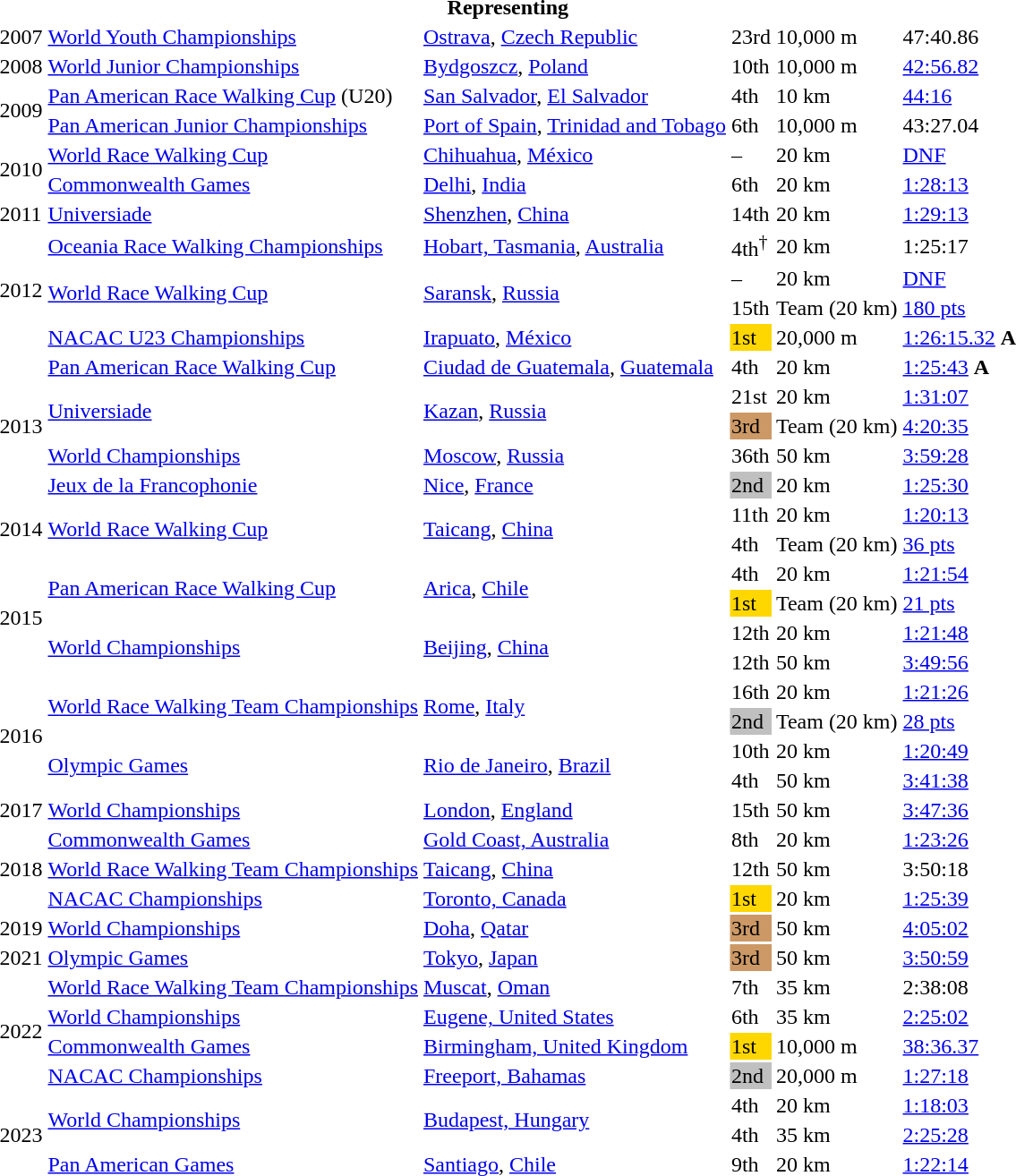<table>
<tr>
<th colspan="6">Representing </th>
</tr>
<tr>
<td>2007</td>
<td><a href='#'>World Youth Championships</a></td>
<td><a href='#'>Ostrava</a>, <a href='#'>Czech Republic</a></td>
<td>23rd</td>
<td>10,000 m</td>
<td>47:40.86</td>
</tr>
<tr>
<td>2008</td>
<td><a href='#'>World Junior Championships</a></td>
<td><a href='#'>Bydgoszcz</a>, <a href='#'>Poland</a></td>
<td>10th</td>
<td>10,000 m</td>
<td><a href='#'>42:56.82</a></td>
</tr>
<tr>
<td rowspan=2>2009</td>
<td><a href='#'>Pan American Race Walking Cup</a> (U20)</td>
<td><a href='#'>San Salvador</a>, <a href='#'>El Salvador</a></td>
<td>4th</td>
<td>10 km</td>
<td><a href='#'>44:16</a></td>
</tr>
<tr>
<td><a href='#'>Pan American Junior Championships</a></td>
<td><a href='#'>Port of Spain</a>, <a href='#'>Trinidad and Tobago</a></td>
<td>6th</td>
<td>10,000 m</td>
<td>43:27.04</td>
</tr>
<tr>
<td rowspan=2>2010</td>
<td><a href='#'>World Race Walking Cup</a></td>
<td><a href='#'>Chihuahua</a>, <a href='#'>México</a></td>
<td>–</td>
<td>20 km</td>
<td><a href='#'>DNF</a></td>
</tr>
<tr>
<td><a href='#'>Commonwealth Games</a></td>
<td><a href='#'>Delhi</a>, <a href='#'>India</a></td>
<td>6th</td>
<td>20 km</td>
<td><a href='#'>1:28:13</a></td>
</tr>
<tr>
<td>2011</td>
<td><a href='#'>Universiade</a></td>
<td><a href='#'>Shenzhen</a>, <a href='#'>China</a></td>
<td>14th</td>
<td>20 km</td>
<td><a href='#'>1:29:13</a></td>
</tr>
<tr>
<td rowspan=4>2012</td>
<td><a href='#'>Oceania Race Walking Championships</a></td>
<td><a href='#'>Hobart, Tasmania</a>, <a href='#'>Australia</a></td>
<td>4th<sup>†</sup></td>
<td>20 km</td>
<td>1:25:17</td>
</tr>
<tr>
<td rowspan=2><a href='#'>World Race Walking Cup</a></td>
<td rowspan=2><a href='#'>Saransk</a>, <a href='#'>Russia</a></td>
<td>–</td>
<td>20 km</td>
<td><a href='#'>DNF</a></td>
</tr>
<tr>
<td>15th</td>
<td>Team (20 km)</td>
<td><a href='#'>180 pts</a></td>
</tr>
<tr>
<td><a href='#'>NACAC U23 Championships</a></td>
<td><a href='#'>Irapuato</a>, <a href='#'>México</a></td>
<td bgcolor=gold>1st</td>
<td>20,000 m</td>
<td><a href='#'>1:26:15.32</a> <strong>A</strong></td>
</tr>
<tr>
<td rowspan=5>2013</td>
<td><a href='#'>Pan American Race Walking Cup</a></td>
<td><a href='#'>Ciudad de Guatemala</a>, <a href='#'>Guatemala</a></td>
<td>4th</td>
<td>20 km</td>
<td><a href='#'>1:25:43</a> <strong>A</strong></td>
</tr>
<tr>
<td rowspan=2><a href='#'>Universiade</a></td>
<td rowspan=2><a href='#'>Kazan</a>, <a href='#'>Russia</a></td>
<td>21st</td>
<td>20 km</td>
<td><a href='#'>1:31:07</a></td>
</tr>
<tr>
<td bgcolor="cc9966">3rd</td>
<td>Team (20 km)</td>
<td><a href='#'>4:20:35</a></td>
</tr>
<tr>
<td><a href='#'>World Championships</a></td>
<td><a href='#'>Moscow</a>, <a href='#'>Russia</a></td>
<td>36th</td>
<td>50 km</td>
<td><a href='#'>3:59:28</a></td>
</tr>
<tr>
<td><a href='#'>Jeux de la Francophonie</a></td>
<td><a href='#'>Nice</a>, <a href='#'>France</a></td>
<td bgcolor=silver>2nd</td>
<td>20 km</td>
<td><a href='#'>1:25:30</a></td>
</tr>
<tr>
<td rowspan=2>2014</td>
<td rowspan=2><a href='#'>World Race Walking Cup</a></td>
<td rowspan=2><a href='#'>Taicang</a>, <a href='#'>China</a></td>
<td>11th</td>
<td>20 km</td>
<td><a href='#'>1:20:13</a></td>
</tr>
<tr>
<td>4th</td>
<td>Team (20 km)</td>
<td><a href='#'>36 pts</a></td>
</tr>
<tr>
<td rowspan=4>2015</td>
<td rowspan=2><a href='#'>Pan American Race Walking Cup</a></td>
<td rowspan=2><a href='#'>Arica</a>, <a href='#'>Chile</a></td>
<td>4th</td>
<td>20 km</td>
<td><a href='#'>1:21:54</a></td>
</tr>
<tr>
<td bgcolor=gold>1st</td>
<td>Team (20 km)</td>
<td><a href='#'>21 pts</a></td>
</tr>
<tr>
<td rowspan=2><a href='#'>World Championships</a></td>
<td rowspan=2><a href='#'>Beijing</a>, <a href='#'>China</a></td>
<td>12th</td>
<td>20 km</td>
<td><a href='#'>1:21:48</a></td>
</tr>
<tr>
<td>12th</td>
<td>50 km</td>
<td><a href='#'>3:49:56</a></td>
</tr>
<tr>
<td rowspan=4>2016</td>
<td rowspan=2><a href='#'>World Race Walking Team Championships</a></td>
<td rowspan=2><a href='#'>Rome</a>, <a href='#'>Italy</a></td>
<td>16th</td>
<td>20 km</td>
<td><a href='#'>1:21:26</a></td>
</tr>
<tr>
<td bgcolor=silver>2nd</td>
<td>Team (20 km)</td>
<td><a href='#'>28 pts</a></td>
</tr>
<tr>
<td rowspan=2><a href='#'>Olympic Games</a></td>
<td rowspan=2><a href='#'>Rio de Janeiro</a>, <a href='#'>Brazil</a></td>
<td>10th</td>
<td>20 km</td>
<td><a href='#'>1:20:49</a></td>
</tr>
<tr>
<td>4th</td>
<td>50 km</td>
<td><a href='#'>3:41:38</a></td>
</tr>
<tr>
<td>2017</td>
<td><a href='#'>World Championships</a></td>
<td><a href='#'>London</a>, <a href='#'>England</a></td>
<td>15th</td>
<td>50 km</td>
<td><a href='#'>3:47:36</a></td>
</tr>
<tr>
<td rowspan=3>2018</td>
<td><a href='#'>Commonwealth Games</a></td>
<td><a href='#'>Gold Coast, Australia</a></td>
<td>8th</td>
<td>20 km</td>
<td><a href='#'>1:23:26</a></td>
</tr>
<tr>
<td><a href='#'>World Race Walking Team Championships</a></td>
<td><a href='#'>Taicang</a>, <a href='#'>China</a></td>
<td>12th</td>
<td>50 km</td>
<td>3:50:18</td>
</tr>
<tr>
<td><a href='#'>NACAC Championships</a></td>
<td><a href='#'>Toronto, Canada</a></td>
<td bgcolor=gold>1st</td>
<td>20 km</td>
<td><a href='#'>1:25:39</a></td>
</tr>
<tr>
<td>2019</td>
<td><a href='#'>World Championships</a></td>
<td><a href='#'>Doha</a>, <a href='#'>Qatar</a></td>
<td bgcolor=cc9966>3rd</td>
<td>50 km</td>
<td><a href='#'>4:05:02</a></td>
</tr>
<tr>
<td>2021</td>
<td><a href='#'>Olympic Games</a></td>
<td><a href='#'>Tokyo</a>, <a href='#'>Japan</a></td>
<td bgcolor=cc9966>3rd</td>
<td>50 km</td>
<td><a href='#'>3:50:59</a></td>
</tr>
<tr>
<td rowspan=4>2022</td>
<td><a href='#'>World Race Walking Team Championships</a></td>
<td><a href='#'>Muscat</a>, <a href='#'>Oman</a></td>
<td>7th</td>
<td>35 km</td>
<td>2:38:08</td>
</tr>
<tr>
<td><a href='#'>World Championships</a></td>
<td><a href='#'>Eugene, United States</a></td>
<td>6th</td>
<td>35 km</td>
<td><a href='#'>2:25:02</a></td>
</tr>
<tr>
<td><a href='#'>Commonwealth Games</a></td>
<td><a href='#'>Birmingham, United Kingdom</a></td>
<td bgcolor=gold>1st</td>
<td>10,000 m</td>
<td><a href='#'>38:36.37</a></td>
</tr>
<tr>
<td><a href='#'>NACAC Championships</a></td>
<td><a href='#'>Freeport, Bahamas</a></td>
<td bgcolor=silver>2nd</td>
<td>20,000 m</td>
<td><a href='#'>1:27:18</a></td>
</tr>
<tr>
<td rowspan=3>2023</td>
<td rowspan=2><a href='#'>World Championships</a></td>
<td rowspan=2><a href='#'>Budapest, Hungary</a></td>
<td>4th</td>
<td>20 km</td>
<td><a href='#'>1:18:03</a></td>
</tr>
<tr>
<td>4th</td>
<td>35 km</td>
<td><a href='#'>2:25:28</a></td>
</tr>
<tr>
<td><a href='#'>Pan American Games</a></td>
<td><a href='#'>Santiago</a>, <a href='#'>Chile</a></td>
<td>9th</td>
<td>20 km</td>
<td><a href='#'>1:22:14</a></td>
</tr>
</table>
